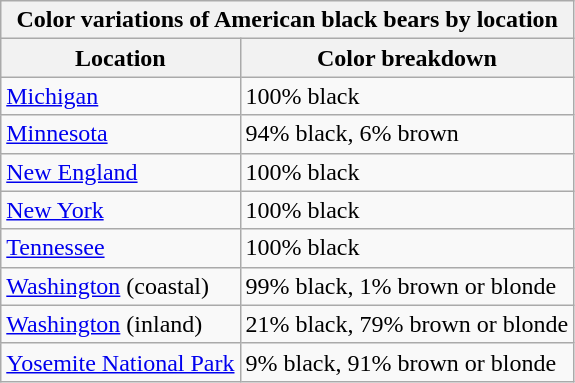<table class="wikitable">
<tr>
<th Colspan="2">Color variations of American black bears by location</th>
</tr>
<tr>
<th>Location</th>
<th>Color breakdown</th>
</tr>
<tr>
<td><a href='#'>Michigan</a></td>
<td>100% black</td>
</tr>
<tr>
<td><a href='#'>Minnesota</a></td>
<td>94% black, 6% brown</td>
</tr>
<tr>
<td><a href='#'>New England</a></td>
<td>100% black</td>
</tr>
<tr>
<td><a href='#'>New York</a></td>
<td>100% black</td>
</tr>
<tr>
<td><a href='#'>Tennessee</a></td>
<td>100% black</td>
</tr>
<tr>
<td><a href='#'>Washington</a> (coastal)</td>
<td>99% black, 1% brown or blonde</td>
</tr>
<tr>
<td><a href='#'>Washington</a> (inland)</td>
<td>21% black, 79% brown or blonde</td>
</tr>
<tr>
<td><a href='#'>Yosemite National Park</a></td>
<td>9% black, 91% brown or blonde</td>
</tr>
</table>
